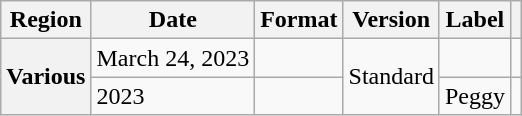<table class="wikitable plainrowheaders">
<tr>
<th scope="col">Region</th>
<th scope="col">Date</th>
<th scope="col">Format</th>
<th scope="col">Version</th>
<th scope="col">Label</th>
<th scope="col"></th>
</tr>
<tr>
<th rowspan="2" scope="row">Various</th>
<td>March 24, 2023</td>
<td></td>
<td rowspan="2">Standard</td>
<td></td>
<td align="center"></td>
</tr>
<tr>
<td>2023</td>
<td></td>
<td>Peggy</td>
<td align="center"></td>
</tr>
</table>
